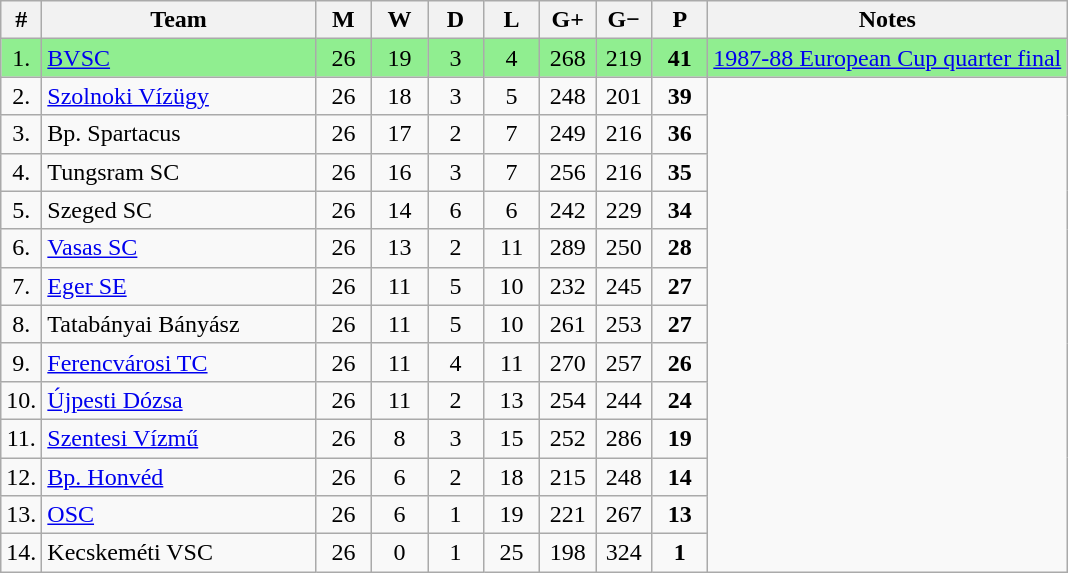<table class="wikitable" style="text-align: center;">
<tr>
<th width="15">#</th>
<th width="175">Team</th>
<th width="30">M</th>
<th width="30">W</th>
<th width="30">D</th>
<th width="30">L</th>
<th width="30">G+</th>
<th width="30">G−</th>
<th width="30">P</th>
<th>Notes</th>
</tr>
<tr style="background: #90EE90;">
<td>1.</td>
<td align="left"><a href='#'>BVSC</a></td>
<td>26</td>
<td>19</td>
<td>3</td>
<td>4</td>
<td>268</td>
<td>219</td>
<td><strong>41</strong></td>
<td><a href='#'>1987-88 European Cup quarter final</a></td>
</tr>
<tr>
<td>2.</td>
<td align="left"><a href='#'>Szolnoki Vízügy</a></td>
<td>26</td>
<td>18</td>
<td>3</td>
<td>5</td>
<td>248</td>
<td>201</td>
<td><strong>39</strong></td>
</tr>
<tr>
<td>3.</td>
<td align="left">Bp. Spartacus</td>
<td>26</td>
<td>17</td>
<td>2</td>
<td>7</td>
<td>249</td>
<td>216</td>
<td><strong>36</strong></td>
</tr>
<tr>
<td>4.</td>
<td align="left">Tungsram SC</td>
<td>26</td>
<td>16</td>
<td>3</td>
<td>7</td>
<td>256</td>
<td>216</td>
<td><strong>35</strong></td>
</tr>
<tr>
<td>5.</td>
<td align="left">Szeged SC</td>
<td>26</td>
<td>14</td>
<td>6</td>
<td>6</td>
<td>242</td>
<td>229</td>
<td><strong>34</strong></td>
</tr>
<tr>
<td>6.</td>
<td align="left"><a href='#'>Vasas SC</a></td>
<td>26</td>
<td>13</td>
<td>2</td>
<td>11</td>
<td>289</td>
<td>250</td>
<td><strong>28</strong></td>
</tr>
<tr>
<td>7.</td>
<td align="left"><a href='#'>Eger SE</a></td>
<td>26</td>
<td>11</td>
<td>5</td>
<td>10</td>
<td>232</td>
<td>245</td>
<td><strong>27</strong></td>
</tr>
<tr>
<td>8.</td>
<td align="left">Tatabányai Bányász</td>
<td>26</td>
<td>11</td>
<td>5</td>
<td>10</td>
<td>261</td>
<td>253</td>
<td><strong>27</strong></td>
</tr>
<tr>
<td>9.</td>
<td align="left"><a href='#'>Ferencvárosi TC</a></td>
<td>26</td>
<td>11</td>
<td>4</td>
<td>11</td>
<td>270</td>
<td>257</td>
<td><strong>26</strong></td>
</tr>
<tr>
<td>10.</td>
<td align="left"><a href='#'>Újpesti Dózsa</a></td>
<td>26</td>
<td>11</td>
<td>2</td>
<td>13</td>
<td>254</td>
<td>244</td>
<td><strong>24</strong></td>
</tr>
<tr>
<td>11.</td>
<td align="left"><a href='#'>Szentesi Vízmű</a></td>
<td>26</td>
<td>8</td>
<td>3</td>
<td>15</td>
<td>252</td>
<td>286</td>
<td><strong>19</strong></td>
</tr>
<tr>
<td>12.</td>
<td align="left"><a href='#'>Bp. Honvéd</a></td>
<td>26</td>
<td>6</td>
<td>2</td>
<td>18</td>
<td>215</td>
<td>248</td>
<td><strong>14</strong></td>
</tr>
<tr>
<td>13.</td>
<td align="left"><a href='#'>OSC</a></td>
<td>26</td>
<td>6</td>
<td>1</td>
<td>19</td>
<td>221</td>
<td>267</td>
<td><strong>13</strong></td>
</tr>
<tr>
<td>14.</td>
<td align="left">Kecskeméti VSC</td>
<td>26</td>
<td>0</td>
<td>1</td>
<td>25</td>
<td>198</td>
<td>324</td>
<td><strong>1</strong></td>
</tr>
</table>
